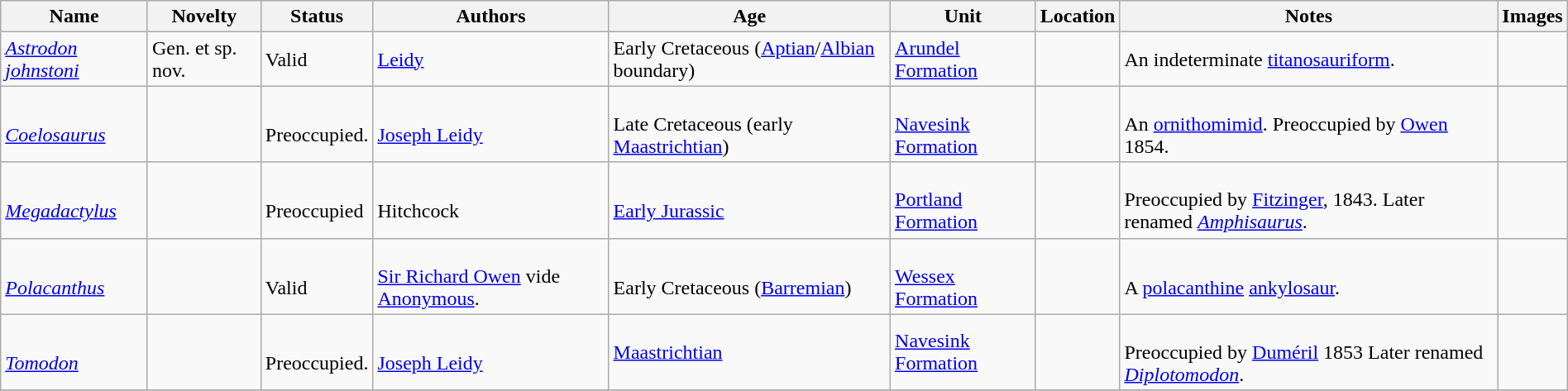<table class="wikitable sortable" align="center" width="100%">
<tr>
<th>Name</th>
<th>Novelty</th>
<th>Status</th>
<th>Authors</th>
<th>Age</th>
<th>Unit</th>
<th>Location</th>
<th>Notes</th>
<th>Images</th>
</tr>
<tr>
<td><em><a href='#'>Astrodon johnstoni</a></em></td>
<td>Gen. et sp. nov.</td>
<td>Valid</td>
<td><a href='#'>Leidy</a></td>
<td>Early Cretaceous (<a href='#'>Aptian</a>/<a href='#'>Albian</a> boundary)</td>
<td><a href='#'>Arundel Formation</a></td>
<td></td>
<td>An indeterminate <a href='#'>titanosauriform</a>.</td>
<td></td>
</tr>
<tr>
<td><br><em><a href='#'>Coelosaurus</a></em></td>
<td></td>
<td><br>Preoccupied.</td>
<td><br><a href='#'>Joseph Leidy</a></td>
<td><br>Late Cretaceous (early <a href='#'>Maastrichtian</a>)</td>
<td><br><a href='#'>Navesink Formation</a></td>
<td></td>
<td><br>An <a href='#'>ornithomimid</a>. Preoccupied by <a href='#'>Owen</a> 1854.</td>
<td></td>
</tr>
<tr>
<td><br><em><a href='#'>Megadactylus</a></em></td>
<td></td>
<td><br>Preoccupied</td>
<td><br>Hitchcock</td>
<td><br><a href='#'>Early Jurassic</a></td>
<td><br><a href='#'>Portland Formation</a></td>
<td></td>
<td><br>Preoccupied by <a href='#'>Fitzinger</a>, 1843. Later renamed <em><a href='#'>Amphisaurus</a></em>.</td>
<td></td>
</tr>
<tr>
<td><br><em><a href='#'>Polacanthus</a></em></td>
<td></td>
<td><br>Valid</td>
<td><br><a href='#'>Sir Richard Owen</a> vide <a href='#'>Anonymous</a>.</td>
<td><br>Early Cretaceous (<a href='#'>Barremian</a>)</td>
<td><br><a href='#'>Wessex Formation</a></td>
<td></td>
<td><br>A <a href='#'>polacanthine</a> <a href='#'>ankylosaur</a>.</td>
<td></td>
</tr>
<tr>
<td><br><em><a href='#'>Tomodon</a></em></td>
<td></td>
<td><br>Preoccupied.</td>
<td><br><a href='#'>Joseph Leidy</a></td>
<td><a href='#'>Maastrichtian</a></td>
<td><a href='#'>Navesink Formation</a></td>
<td></td>
<td><br>Preoccupied by <a href='#'>Duméril</a> 1853 Later renamed <em><a href='#'>Diplotomodon</a></em>.</td>
<td></td>
</tr>
<tr>
</tr>
</table>
